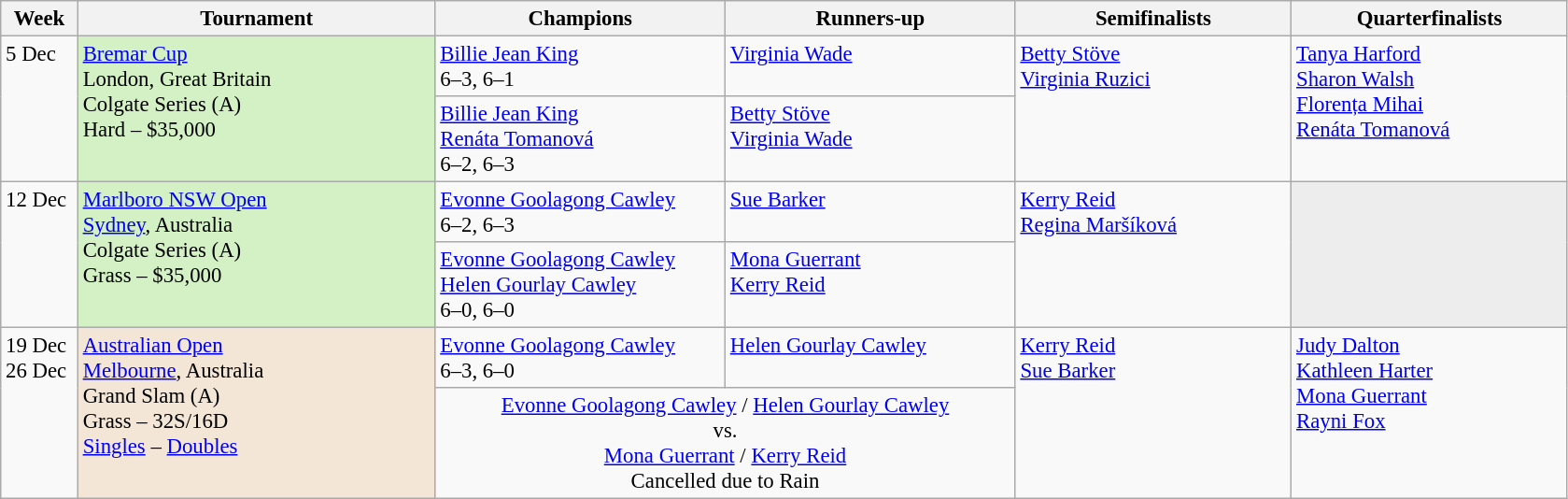<table class=wikitable style=font-size:95%>
<tr>
<th style="width:48px;">Week</th>
<th style="width:248px;">Tournament</th>
<th style="width:200px;">Champions</th>
<th style="width:200px;">Runners-up</th>
<th style="width:190px;">Semifinalists</th>
<th style="width:190px;">Quarterfinalists</th>
</tr>
<tr style="vertical-align: top;">
<td rowspan=2>5 Dec</td>
<td style="background:#D4F1C5;" rowspan="2"><a href='#'>Bremar Cup</a><br>London, Great Britain<br>Colgate Series (A)<br>Hard – $35,000</td>
<td> <a href='#'>Billie Jean King</a> <br>6–3, 6–1</td>
<td> <a href='#'>Virginia Wade</a></td>
<td rowspan=2> <a href='#'>Betty Stöve</a><br> <a href='#'>Virginia Ruzici</a></td>
<td rowspan=2> <a href='#'>Tanya Harford</a> <br>  <a href='#'>Sharon Walsh</a> <br>  <a href='#'>Florența Mihai</a> <br>  <a href='#'>Renáta Tomanová</a></td>
</tr>
<tr style="vertical-align: top;">
<td> <a href='#'>Billie Jean King</a><br>  <a href='#'>Renáta Tomanová</a> <br>6–2, 6–3</td>
<td> <a href='#'>Betty Stöve</a><br>  <a href='#'>Virginia Wade</a></td>
</tr>
<tr style="vertical-align: top;">
<td rowspan=2>12 Dec</td>
<td style="background:#D4F1C5;" rowspan="2"><a href='#'>Marlboro NSW Open</a><br><a href='#'>Sydney</a>, Australia <br>Colgate Series (A)<br>Grass – $35,000</td>
<td> <a href='#'>Evonne Goolagong Cawley</a> <br> 6–2, 6–3</td>
<td> <a href='#'>Sue Barker</a></td>
<td rowspan=2> <a href='#'>Kerry Reid</a><br> <a href='#'>Regina Maršíková</a></td>
<td rowspan=2 style="background:#ededed;"></td>
</tr>
<tr style="vertical-align: top;">
<td> <a href='#'>Evonne Goolagong Cawley</a><br>  <a href='#'>Helen Gourlay Cawley</a> <br>6–0, 6–0</td>
<td> <a href='#'>Mona Guerrant</a><br>  <a href='#'>Kerry Reid</a></td>
</tr>
<tr style="vertical-align: top;">
<td rowspan=2>19 Dec<br>26 Dec</td>
<td style="background:#F3E6D7;" rowspan="2"><a href='#'>Australian Open</a> <br> <a href='#'>Melbourne</a>, Australia<br>Grand Slam (A)<br>Grass – 32S/16D<br><a href='#'>Singles</a> – <a href='#'>Doubles</a></td>
<td> <a href='#'>Evonne Goolagong Cawley</a> <br>6–3, 6–0</td>
<td> <a href='#'>Helen Gourlay Cawley</a></td>
<td rowspan=2> <a href='#'>Kerry Reid</a><br> <a href='#'>Sue Barker</a></td>
<td rowspan=2> <a href='#'>Judy Dalton</a><br> <a href='#'>Kathleen Harter</a><br> <a href='#'>Mona Guerrant</a><br> <a href='#'>Rayni Fox</a></td>
</tr>
<tr style="vertical-align: top;">
<td colspan=2 align=center> <a href='#'>Evonne Goolagong Cawley</a> /  <a href='#'>Helen Gourlay Cawley</a> <br>vs.<br> <a href='#'>Mona Guerrant</a> /  <a href='#'>Kerry Reid</a><br> Cancelled due to Rain</td>
</tr>
</table>
